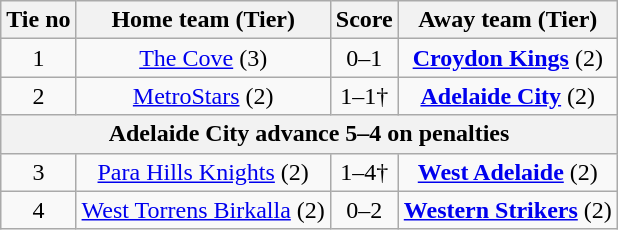<table class="wikitable" style="text-align:center">
<tr>
<th>Tie no</th>
<th>Home team (Tier)</th>
<th>Score</th>
<th>Away team (Tier)</th>
</tr>
<tr>
<td>1</td>
<td><a href='#'>The Cove</a> (3)</td>
<td>0–1</td>
<td><strong><a href='#'>Croydon Kings</a></strong> (2)</td>
</tr>
<tr>
<td>2</td>
<td><a href='#'>MetroStars</a> (2)</td>
<td>1–1†</td>
<td><strong><a href='#'>Adelaide City</a></strong> (2)</td>
</tr>
<tr>
<th colspan=4>Adelaide City advance 5–4 on penalties</th>
</tr>
<tr>
<td>3</td>
<td><a href='#'>Para Hills Knights</a> (2)</td>
<td>1–4†</td>
<td><strong><a href='#'>West Adelaide</a></strong> (2)</td>
</tr>
<tr>
<td>4</td>
<td><a href='#'>West Torrens Birkalla</a> (2)</td>
<td>0–2</td>
<td><strong><a href='#'>Western Strikers</a></strong> (2)</td>
</tr>
</table>
